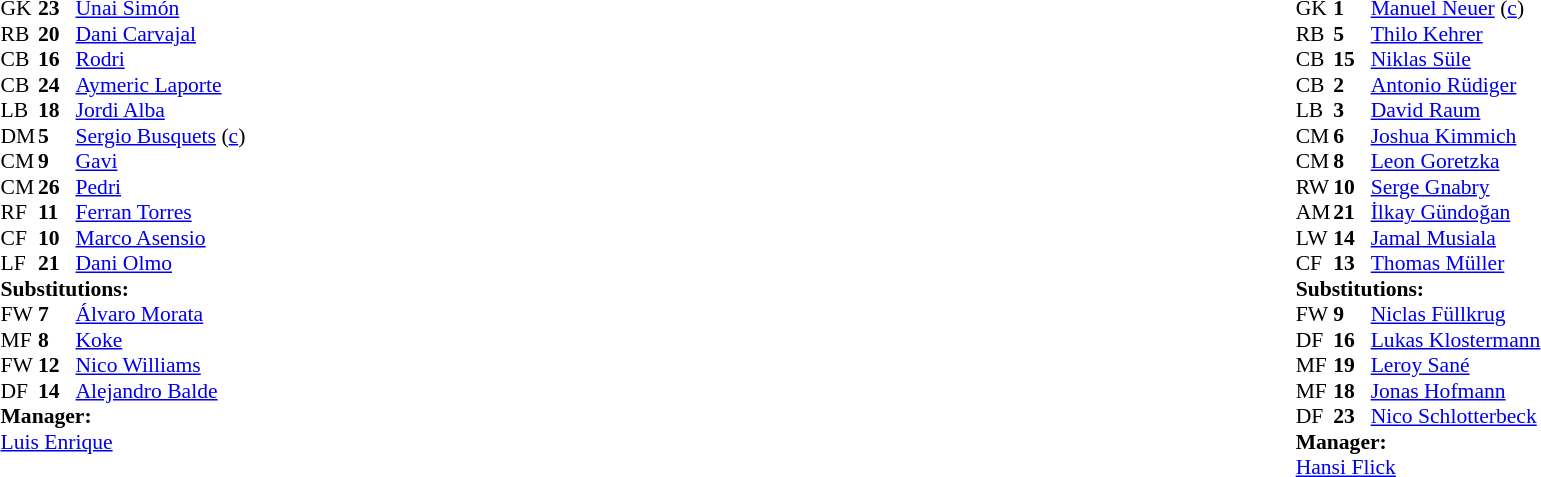<table width="100%">
<tr>
<td valign="top" width="40%"><br><table style="font-size:90%" cellspacing="0" cellpadding="0">
<tr>
<th width=25></th>
<th width=25></th>
</tr>
<tr>
<td>GK</td>
<td><strong>23</strong></td>
<td><a href='#'>Unai Simón</a></td>
</tr>
<tr>
<td>RB</td>
<td><strong>20</strong></td>
<td><a href='#'>Dani Carvajal</a></td>
</tr>
<tr>
<td>CB</td>
<td><strong>16</strong></td>
<td><a href='#'>Rodri</a></td>
</tr>
<tr>
<td>CB</td>
<td><strong>24</strong></td>
<td><a href='#'>Aymeric Laporte</a></td>
</tr>
<tr>
<td>LB</td>
<td><strong>18</strong></td>
<td><a href='#'>Jordi Alba</a></td>
<td></td>
<td></td>
</tr>
<tr>
<td>DM</td>
<td><strong>5</strong></td>
<td><a href='#'>Sergio Busquets</a> (<a href='#'>c</a>)</td>
<td></td>
</tr>
<tr>
<td>CM</td>
<td><strong>9</strong></td>
<td><a href='#'>Gavi</a></td>
<td></td>
<td></td>
</tr>
<tr>
<td>CM</td>
<td><strong>26</strong></td>
<td><a href='#'>Pedri</a></td>
</tr>
<tr>
<td>RF</td>
<td><strong>11</strong></td>
<td><a href='#'>Ferran Torres</a></td>
<td></td>
<td></td>
</tr>
<tr>
<td>CF</td>
<td><strong>10</strong></td>
<td><a href='#'>Marco Asensio</a></td>
<td></td>
<td></td>
</tr>
<tr>
<td>LF</td>
<td><strong>21</strong></td>
<td><a href='#'>Dani Olmo</a></td>
</tr>
<tr>
<td colspan=3><strong>Substitutions:</strong></td>
</tr>
<tr>
<td>FW</td>
<td><strong>7</strong></td>
<td><a href='#'>Álvaro Morata</a></td>
<td></td>
<td></td>
</tr>
<tr>
<td>MF</td>
<td><strong>8</strong></td>
<td><a href='#'>Koke</a></td>
<td></td>
<td></td>
</tr>
<tr>
<td>FW</td>
<td><strong>12</strong></td>
<td><a href='#'>Nico Williams</a></td>
<td></td>
<td></td>
</tr>
<tr>
<td>DF</td>
<td><strong>14</strong></td>
<td><a href='#'>Alejandro Balde</a></td>
<td></td>
<td></td>
</tr>
<tr>
<td colspan=3><strong>Manager:</strong></td>
</tr>
<tr>
<td colspan=3><a href='#'>Luis Enrique</a></td>
</tr>
</table>
</td>
<td valign="top"></td>
<td valign="top" width="50%"><br><table style="font-size:90%; margin:auto" cellspacing="0" cellpadding="0">
<tr>
<th width=25></th>
<th width=25></th>
</tr>
<tr>
<td>GK</td>
<td><strong>1</strong></td>
<td><a href='#'>Manuel Neuer</a> (<a href='#'>c</a>)</td>
</tr>
<tr>
<td>RB</td>
<td><strong>5</strong></td>
<td><a href='#'>Thilo Kehrer</a></td>
<td></td>
<td></td>
</tr>
<tr>
<td>CB</td>
<td><strong>15</strong></td>
<td><a href='#'>Niklas Süle</a></td>
</tr>
<tr>
<td>CB</td>
<td><strong>2</strong></td>
<td><a href='#'>Antonio Rüdiger</a></td>
</tr>
<tr>
<td>LB</td>
<td><strong>3</strong></td>
<td><a href='#'>David Raum</a></td>
<td></td>
<td></td>
</tr>
<tr>
<td>CM</td>
<td><strong>6</strong></td>
<td><a href='#'>Joshua Kimmich</a></td>
<td></td>
</tr>
<tr>
<td>CM</td>
<td><strong>8</strong></td>
<td><a href='#'>Leon Goretzka</a></td>
<td></td>
</tr>
<tr>
<td>RW</td>
<td><strong>10</strong></td>
<td><a href='#'>Serge Gnabry</a></td>
<td></td>
<td></td>
</tr>
<tr>
<td>AM</td>
<td><strong>21</strong></td>
<td><a href='#'>İlkay Gündoğan</a></td>
<td></td>
<td></td>
</tr>
<tr>
<td>LW</td>
<td><strong>14</strong></td>
<td><a href='#'>Jamal Musiala</a></td>
</tr>
<tr>
<td>CF</td>
<td><strong>13</strong></td>
<td><a href='#'>Thomas Müller</a></td>
<td></td>
<td></td>
</tr>
<tr>
<td colspan=3><strong>Substitutions:</strong></td>
</tr>
<tr>
<td>FW</td>
<td><strong>9</strong></td>
<td><a href='#'>Niclas Füllkrug</a></td>
<td></td>
<td></td>
</tr>
<tr>
<td>DF</td>
<td><strong>16</strong></td>
<td><a href='#'>Lukas Klostermann</a></td>
<td></td>
<td></td>
</tr>
<tr>
<td>MF</td>
<td><strong>19</strong></td>
<td><a href='#'>Leroy Sané</a></td>
<td></td>
<td></td>
</tr>
<tr>
<td>MF</td>
<td><strong>18</strong></td>
<td><a href='#'>Jonas Hofmann</a></td>
<td></td>
<td></td>
</tr>
<tr>
<td>DF</td>
<td><strong>23</strong></td>
<td><a href='#'>Nico Schlotterbeck</a></td>
<td></td>
<td></td>
</tr>
<tr>
<td colspan=3><strong>Manager:</strong></td>
</tr>
<tr>
<td colspan=3><a href='#'>Hansi Flick</a></td>
</tr>
</table>
</td>
</tr>
</table>
